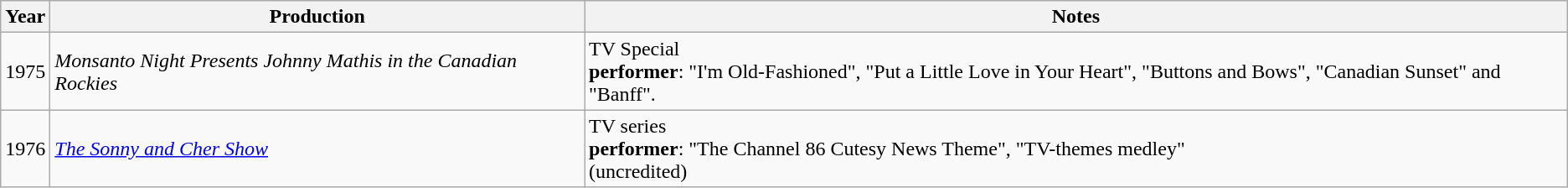<table class="wikitable sortable">
<tr>
<th>Year</th>
<th>Production</th>
<th class="unsortable">Notes</th>
</tr>
<tr>
<td>1975</td>
<td><em>Monsanto Night Presents Johnny Mathis in the Canadian Rockies</em></td>
<td>TV Special<br><strong>performer</strong>: "I'm Old-Fashioned", "Put a Little Love in Your Heart", "Buttons and Bows", "Canadian Sunset" and "Banff".</td>
</tr>
<tr>
<td>1976</td>
<td><em><a href='#'>The Sonny and Cher Show</a></em></td>
<td>TV series<br><strong>performer</strong>: "The Channel 86 Cutesy News Theme", "TV-themes medley"<br>(uncredited)</td>
</tr>
</table>
